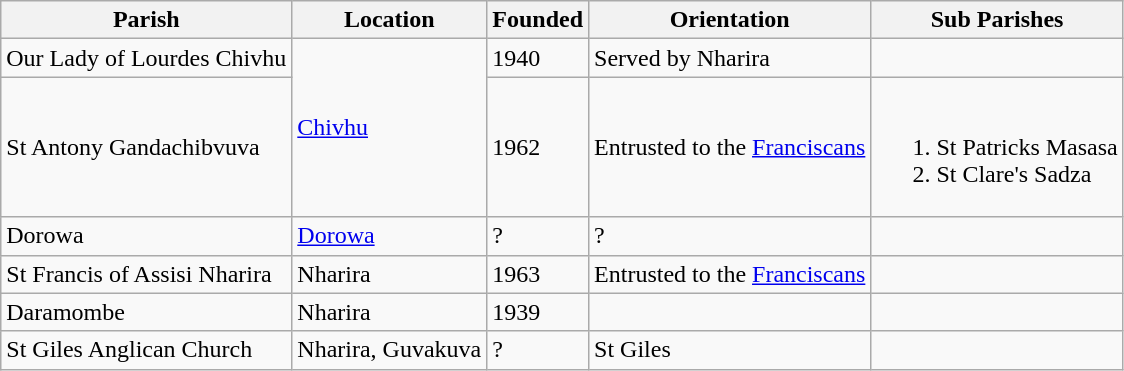<table class="wikitable sortable">
<tr>
<th>Parish</th>
<th>Location</th>
<th>Founded</th>
<th>Orientation</th>
<th>Sub Parishes</th>
</tr>
<tr>
<td>Our Lady of Lourdes Chivhu</td>
<td rowspan="2"><a href='#'>Chivhu</a></td>
<td>1940</td>
<td>Served by Nharira</td>
<td></td>
</tr>
<tr>
<td>St Antony Gandachibvuva</td>
<td>1962</td>
<td>Entrusted to the <a href='#'>Franciscans</a></td>
<td><br><ol><li>St Patricks Masasa</li><li>St Clare's Sadza</li></ol></td>
</tr>
<tr>
<td>Dorowa</td>
<td><a href='#'>Dorowa</a></td>
<td>?</td>
<td>?</td>
<td></td>
</tr>
<tr>
<td>St Francis of Assisi Nharira</td>
<td>Nharira</td>
<td>1963</td>
<td>Entrusted to the <a href='#'>Franciscans</a></td>
</tr>
<tr>
<td>Daramombe</td>
<td>Nharira</td>
<td>1939</td>
<td></td>
<td></td>
</tr>
<tr>
<td>St Giles Anglican Church</td>
<td>Nharira, Guvakuva</td>
<td>?</td>
<td>St Giles</td>
<td></td>
</tr>
</table>
